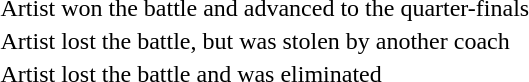<table class="toccolours" style="font-size: 100%; white-space: nowrap">
<tr>
<td> Artist won the battle and advanced to the quarter-finals</td>
</tr>
<tr>
<td> Artist lost the battle, but was stolen by another coach</td>
</tr>
<tr>
<td> Artist lost the battle and was eliminated</td>
</tr>
</table>
